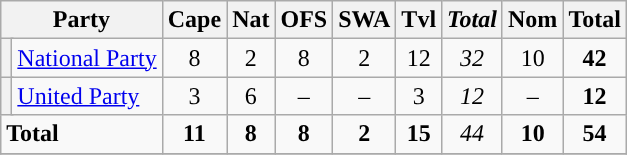<table class="wikitable">
<tr>
<th colspan=3><strong>Party</strong></th>
<th>Cape</th>
<th>Nat</th>
<th>OFS</th>
<th>SWA</th>
<th>Tvl</th>
<th><em>Total</em></th>
<th>Nom</th>
<th><strong>Total</strong></th>
</tr>
<tr>
<th colspan=2 style="background-color: "></th>
<td><a href='#'>National Party</a></td>
<td align=center>8</td>
<td align=center>2</td>
<td align=center>8</td>
<td align=center>2</td>
<td align=center>12</td>
<td align=center><em>32</em></td>
<td align=center>10</td>
<td align=center><strong>42</strong></td>
</tr>
<tr>
<th colspan=2 style="background-color: "></th>
<td><a href='#'>United Party</a></td>
<td align=center>3</td>
<td align=center>6</td>
<td align=center>–</td>
<td align=center>–</td>
<td align=center>3</td>
<td align=center><em>12</em></td>
<td align=center>–</td>
<td align=center><strong>12</strong></td>
</tr>
<tr>
<td colspan=3><strong>Total</strong></td>
<td align=center><strong>11</strong></td>
<td align=center><strong>8</strong></td>
<td align=center><strong>8</strong></td>
<td align=center><strong>2</strong></td>
<td align=center><strong>15</strong></td>
<td align=center><em>44</em></td>
<td align=center><strong>10</strong></td>
<td align=center><strong>54</strong></td>
</tr>
<tr>
</tr>
</table>
